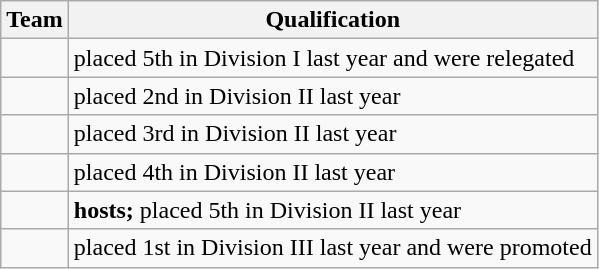<table class="wikitable">
<tr>
<th>Team</th>
<th>Qualification</th>
</tr>
<tr>
<td></td>
<td>placed 5th in Division I last year and were relegated</td>
</tr>
<tr>
<td></td>
<td>placed 2nd in Division II last year</td>
</tr>
<tr>
<td></td>
<td>placed 3rd in Division II last year</td>
</tr>
<tr>
<td></td>
<td>placed 4th in Division II last year</td>
</tr>
<tr>
<td></td>
<td><strong>hosts;</strong> placed 5th in Division II last year</td>
</tr>
<tr>
<td></td>
<td>placed 1st in Division III last year and were promoted</td>
</tr>
</table>
